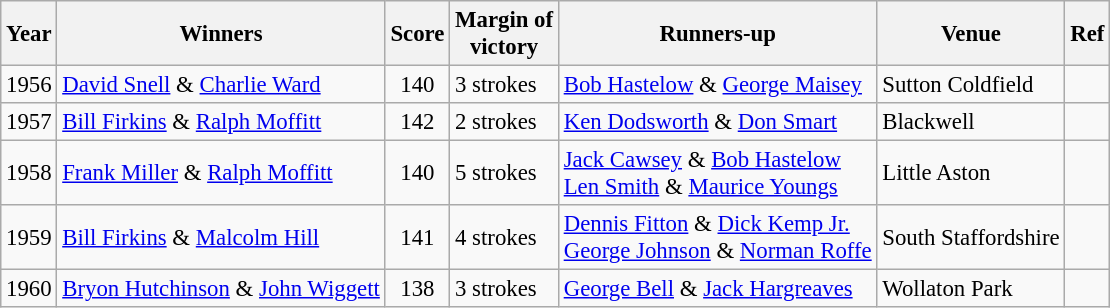<table class=wikitable style="font-size:95%">
<tr>
<th>Year</th>
<th>Winners</th>
<th>Score</th>
<th>Margin of<br>victory</th>
<th>Runners-up</th>
<th>Venue</th>
<th>Ref</th>
</tr>
<tr>
<td>1956</td>
<td><a href='#'>David Snell</a> & <a href='#'>Charlie Ward</a></td>
<td align=center>140</td>
<td>3 strokes</td>
<td><a href='#'>Bob Hastelow</a> & <a href='#'>George Maisey</a></td>
<td>Sutton Coldfield</td>
<td></td>
</tr>
<tr>
<td>1957</td>
<td><a href='#'>Bill Firkins</a> & <a href='#'>Ralph Moffitt</a></td>
<td align=center>142</td>
<td>2 strokes</td>
<td><a href='#'>Ken Dodsworth</a> & <a href='#'>Don Smart</a></td>
<td>Blackwell</td>
<td></td>
</tr>
<tr>
<td>1958</td>
<td><a href='#'>Frank Miller</a> & <a href='#'>Ralph Moffitt</a></td>
<td align=center>140</td>
<td>5 strokes</td>
<td><a href='#'>Jack Cawsey</a> & <a href='#'>Bob Hastelow</a><br><a href='#'>Len Smith</a> & <a href='#'>Maurice Youngs</a></td>
<td>Little Aston</td>
<td></td>
</tr>
<tr>
<td>1959</td>
<td><a href='#'>Bill Firkins</a> & <a href='#'>Malcolm Hill</a></td>
<td align=center>141</td>
<td>4 strokes</td>
<td><a href='#'>Dennis Fitton</a> & <a href='#'>Dick Kemp Jr.</a><br><a href='#'>George Johnson</a> & <a href='#'>Norman Roffe</a></td>
<td>South Staffordshire</td>
<td></td>
</tr>
<tr>
<td>1960</td>
<td><a href='#'>Bryon Hutchinson</a> & <a href='#'>John Wiggett</a></td>
<td align=center>138</td>
<td>3 strokes</td>
<td><a href='#'>George Bell</a> & <a href='#'>Jack Hargreaves</a></td>
<td>Wollaton Park</td>
<td></td>
</tr>
</table>
